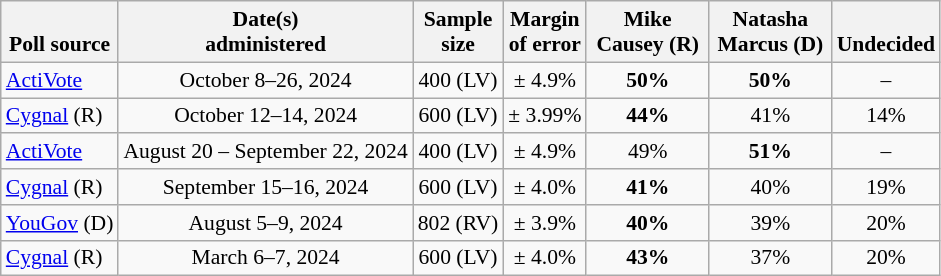<table class="wikitable" style="font-size:90%;text-align:center;">
<tr valign="bottom">
<th>Poll source</th>
<th>Date(s)<br>administered</th>
<th>Sample<br>size</th>
<th>Margin<br>of error</th>
<th style="width:75px;">Mike<br>Causey (R)</th>
<th style="width:75px;">Natasha<br>Marcus (D)</th>
<th>Undecided</th>
</tr>
<tr>
<td style="text-align:left;"><a href='#'>ActiVote</a></td>
<td>October 8–26, 2024</td>
<td>400 (LV)</td>
<td>± 4.9%</td>
<td><strong>50%</strong></td>
<td><strong>50%</strong></td>
<td>–</td>
</tr>
<tr>
<td style="text-align:left;"><a href='#'>Cygnal</a> (R)</td>
<td>October 12–14, 2024</td>
<td>600 (LV)</td>
<td>± 3.99%</td>
<td><strong>44%</strong></td>
<td>41%</td>
<td>14%</td>
</tr>
<tr>
<td style="text-align:left;"><a href='#'>ActiVote</a></td>
<td>August 20 – September 22, 2024</td>
<td>400 (LV)</td>
<td>± 4.9%</td>
<td>49%</td>
<td><strong>51%</strong></td>
<td>–</td>
</tr>
<tr>
<td style="text-align:left;"><a href='#'>Cygnal</a> (R)</td>
<td>September 15–16, 2024</td>
<td>600 (LV)</td>
<td>± 4.0%</td>
<td><strong>41%</strong></td>
<td>40%</td>
<td>19%</td>
</tr>
<tr>
<td style="text-align:left;"><a href='#'>YouGov</a> (D)</td>
<td data-sort-value="2024-08-10">August 5–9, 2024</td>
<td>802 (RV)</td>
<td>± 3.9%</td>
<td><strong>40%</strong></td>
<td>39%</td>
<td>20%</td>
</tr>
<tr>
<td style="text-align:left;"><a href='#'>Cygnal</a> (R)</td>
<td data-sort-value="2024-03-12">March 6–7, 2024</td>
<td>600 (LV)</td>
<td>± 4.0%</td>
<td><strong>43%</strong></td>
<td>37%</td>
<td>20%</td>
</tr>
</table>
